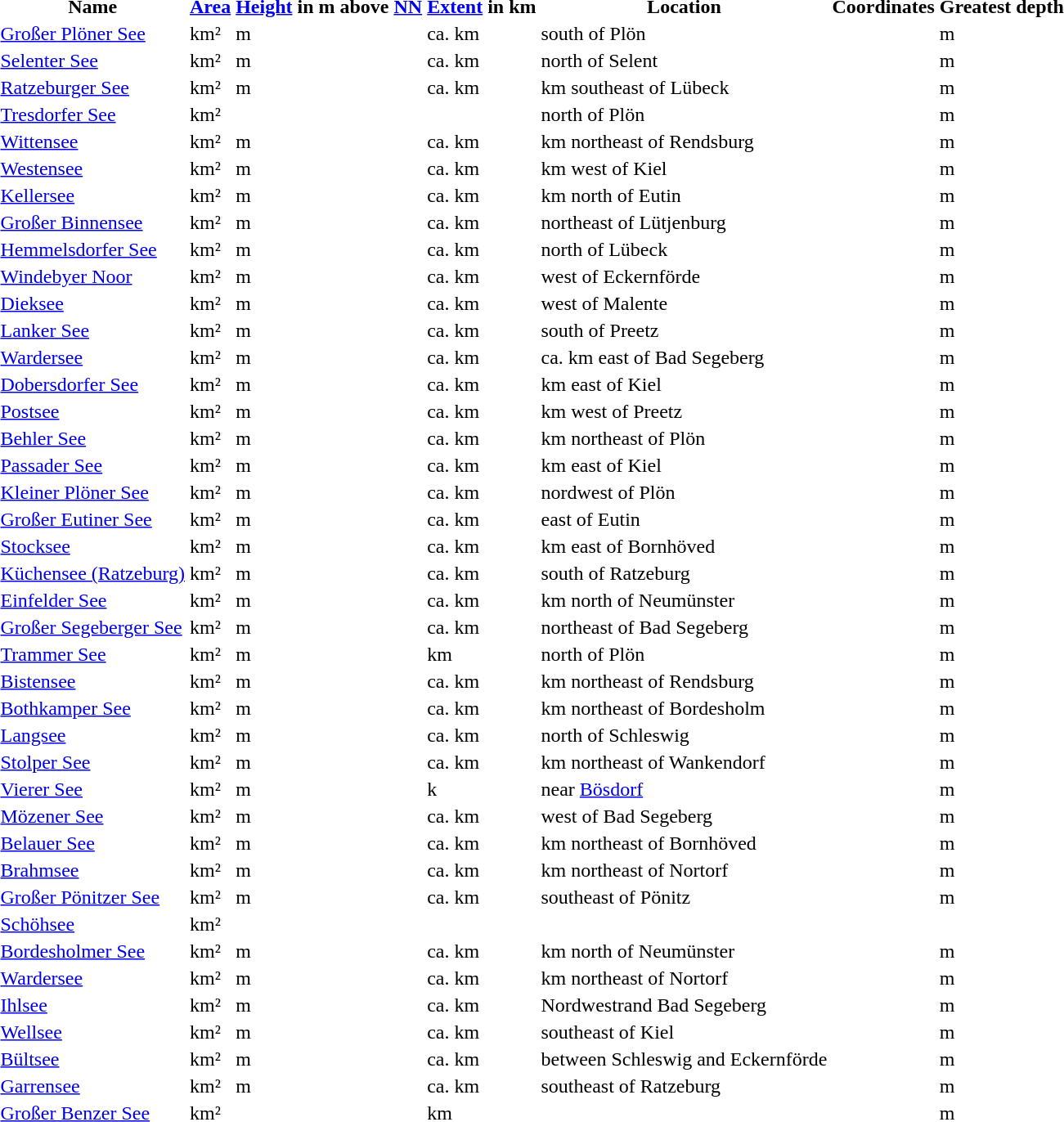<table class:"wikitable sortable">
<tr class:"hintergrundfarbe5">
<th>Name</th>
<th><a href='#'>Area</a></th>
<th><a href='#'>Height</a> in m above <a href='#'>NN</a></th>
<th><a href='#'>Extent</a> in km</th>
<th class:"unsortable">Location</th>
<th>Coordinates</th>
<th>Greatest depth</th>
</tr>
<tr>
<td><a href='#'>Großer Plöner See</a></td>
<td> km²</td>
<td> m</td>
<td>ca.  km</td>
<td>south of Plön</td>
<td></td>
<td> m</td>
</tr>
<tr>
<td><a href='#'>Selenter See</a></td>
<td> km²</td>
<td> m</td>
<td>ca.  km</td>
<td>north of Selent</td>
<td></td>
<td> m</td>
</tr>
<tr>
<td><a href='#'>Ratzeburger See</a></td>
<td> km²</td>
<td> m</td>
<td>ca.  km</td>
<td> km southeast of Lübeck</td>
<td></td>
<td> m</td>
</tr>
<tr>
<td><a href='#'>Tresdorfer See</a></td>
<td> km²</td>
<td></td>
<td></td>
<td>north of Plön</td>
<td></td>
<td> m</td>
</tr>
<tr>
<td><a href='#'>Wittensee</a></td>
<td> km²</td>
<td> m</td>
<td>ca.  km</td>
<td> km northeast of Rendsburg</td>
<td></td>
<td> m</td>
</tr>
<tr>
<td><a href='#'>Westensee</a></td>
<td> km²</td>
<td> m</td>
<td>ca.  km</td>
<td> km west of Kiel</td>
<td></td>
<td> m</td>
</tr>
<tr>
<td><a href='#'>Kellersee</a></td>
<td> km²</td>
<td> m</td>
<td>ca.  km</td>
<td> km north of Eutin</td>
<td></td>
<td> m</td>
</tr>
<tr>
<td><a href='#'>Großer Binnensee</a></td>
<td> km²</td>
<td> m</td>
<td>ca.  km</td>
<td>northeast of Lütjenburg</td>
<td></td>
<td> m</td>
</tr>
<tr>
<td><a href='#'>Hemmelsdorfer See</a></td>
<td> km²</td>
<td> m</td>
<td>ca.  km</td>
<td>north of Lübeck</td>
<td></td>
<td> m</td>
</tr>
<tr>
<td><a href='#'>Windebyer Noor</a></td>
<td> km²</td>
<td> m</td>
<td>ca.  km</td>
<td>west of Eckernförde</td>
<td></td>
<td> m</td>
</tr>
<tr>
<td><a href='#'>Dieksee</a></td>
<td> km²</td>
<td> m</td>
<td>ca.  km</td>
<td>west of Malente</td>
<td></td>
<td> m</td>
</tr>
<tr>
<td><a href='#'>Lanker See</a></td>
<td> km²</td>
<td> m</td>
<td>ca.  km</td>
<td>south of Preetz</td>
<td></td>
<td> m</td>
</tr>
<tr>
<td><a href='#'>Wardersee</a></td>
<td> km²</td>
<td> m</td>
<td>ca.  km</td>
<td>ca.  km east of Bad Segeberg</td>
<td></td>
<td> m</td>
</tr>
<tr>
<td><a href='#'>Dobersdorfer See</a></td>
<td> km²</td>
<td> m</td>
<td>ca.  km</td>
<td> km east of Kiel</td>
<td></td>
<td> m</td>
</tr>
<tr>
<td><a href='#'>Postsee</a></td>
<td> km²</td>
<td> m</td>
<td>ca.  km</td>
<td> km west of Preetz</td>
<td></td>
<td> m</td>
</tr>
<tr>
<td><a href='#'>Behler See</a></td>
<td> km²</td>
<td> m</td>
<td>ca.  km</td>
<td> km northeast of Plön</td>
<td></td>
<td> m</td>
</tr>
<tr>
<td><a href='#'>Passader See</a></td>
<td> km²</td>
<td> m</td>
<td>ca.  km</td>
<td> km east of Kiel</td>
<td></td>
<td> m</td>
</tr>
<tr>
<td><a href='#'>Kleiner Plöner See</a></td>
<td> km²</td>
<td> m</td>
<td>ca.  km</td>
<td>nordwest of Plön</td>
<td></td>
<td> m</td>
</tr>
<tr>
<td><a href='#'>Großer Eutiner See</a></td>
<td> km²</td>
<td> m</td>
<td>ca.  km</td>
<td>east of Eutin</td>
<td></td>
<td> m</td>
</tr>
<tr>
<td><a href='#'>Stocksee</a></td>
<td> km²</td>
<td> m</td>
<td>ca.  km</td>
<td> km east of Bornhöved</td>
<td></td>
<td> m</td>
</tr>
<tr>
<td><a href='#'>Küchensee (Ratzeburg)</a></td>
<td> km²</td>
<td> m</td>
<td>ca.  km</td>
<td>south of Ratzeburg</td>
<td></td>
<td> m</td>
</tr>
<tr>
<td><a href='#'>Einfelder See</a></td>
<td> km²</td>
<td> m</td>
<td>ca.  km</td>
<td> km north of Neumünster</td>
<td></td>
<td> m</td>
</tr>
<tr>
<td><a href='#'>Großer Segeberger See</a></td>
<td> km²</td>
<td> m</td>
<td>ca.  km</td>
<td>northeast of Bad Segeberg</td>
<td></td>
<td> m</td>
</tr>
<tr>
<td><a href='#'>Trammer See</a></td>
<td> km²</td>
<td> m</td>
<td> km</td>
<td>north of Plön</td>
<td></td>
<td> m</td>
</tr>
<tr>
<td><a href='#'>Bistensee</a></td>
<td> km²</td>
<td> m</td>
<td>ca.  km</td>
<td> km northeast of Rendsburg</td>
<td></td>
<td> m</td>
</tr>
<tr>
<td><a href='#'>Bothkamper See</a></td>
<td> km²</td>
<td> m</td>
<td>ca.  km</td>
<td> km northeast of Bordesholm</td>
<td></td>
<td> m</td>
</tr>
<tr>
<td><a href='#'>Langsee</a></td>
<td> km²</td>
<td> m</td>
<td>ca.  km</td>
<td>north of Schleswig</td>
<td></td>
<td> m</td>
</tr>
<tr>
<td><a href='#'>Stolper See</a></td>
<td> km²</td>
<td> m</td>
<td>ca.  km</td>
<td> km northeast of Wankendorf</td>
<td></td>
<td> m</td>
</tr>
<tr>
<td><a href='#'>Vierer See</a></td>
<td> km²</td>
<td> m</td>
<td> k</td>
<td>near <a href='#'>Bösdorf</a></td>
<td></td>
<td> m</td>
</tr>
<tr>
<td><a href='#'>Mözener See</a></td>
<td> km²</td>
<td> m</td>
<td>ca.  km</td>
<td>west of Bad Segeberg</td>
<td></td>
<td> m</td>
</tr>
<tr>
<td><a href='#'>Belauer See</a></td>
<td> km²</td>
<td> m</td>
<td>ca.  km</td>
<td> km northeast of Bornhöved</td>
<td></td>
<td> m</td>
</tr>
<tr>
<td><a href='#'>Brahmsee</a></td>
<td> km²</td>
<td> m</td>
<td>ca.  km</td>
<td> km northeast of Nortorf</td>
<td></td>
<td> m</td>
</tr>
<tr>
<td><a href='#'>Großer Pönitzer See</a></td>
<td> km²</td>
<td> m</td>
<td>ca.  km</td>
<td>southeast of Pönitz</td>
<td></td>
<td> m</td>
</tr>
<tr>
<td><a href='#'>Schöhsee</a></td>
<td> km²</td>
<td></td>
<td></td>
<td></td>
<td></td>
<td></td>
</tr>
<tr>
<td><a href='#'>Bordesholmer See</a></td>
<td> km²</td>
<td> m</td>
<td>ca.  km</td>
<td> km north of Neumünster</td>
<td></td>
<td> m</td>
</tr>
<tr>
<td><a href='#'>Wardersee</a></td>
<td> km²</td>
<td> m</td>
<td>ca.  km</td>
<td> km northeast of Nortorf</td>
<td></td>
<td> m</td>
</tr>
<tr>
<td><a href='#'>Ihlsee</a></td>
<td> km²</td>
<td> m</td>
<td>ca.  km</td>
<td>Nordwestrand Bad Segeberg</td>
<td></td>
<td> m</td>
</tr>
<tr>
<td><a href='#'>Wellsee</a></td>
<td> km²</td>
<td> m</td>
<td>ca.  km</td>
<td>southeast of Kiel</td>
<td></td>
<td> m</td>
</tr>
<tr>
<td><a href='#'>Bültsee</a></td>
<td> km²</td>
<td> m</td>
<td>ca.  km</td>
<td>between Schleswig and Eckernförde</td>
<td></td>
<td> m</td>
</tr>
<tr>
<td><a href='#'>Garrensee</a></td>
<td> km²</td>
<td> m</td>
<td>ca.  km</td>
<td>southeast of Ratzeburg</td>
<td></td>
<td> m</td>
</tr>
<tr>
<td><a href='#'>Großer Benzer See</a></td>
<td> km²</td>
<td></td>
<td> km</td>
<td></td>
<td></td>
<td>m</td>
</tr>
</table>
